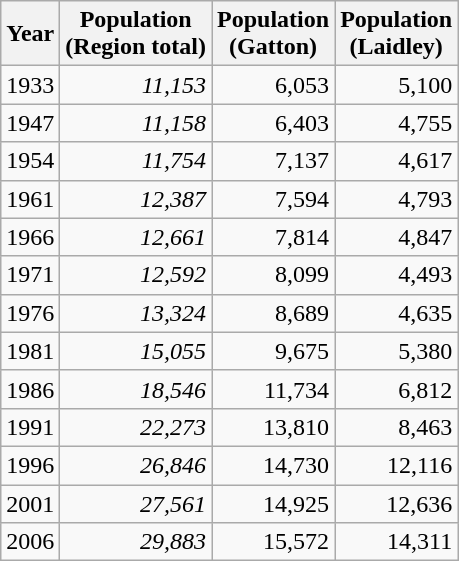<table class="wikitable" style="text-align:right;">
<tr>
<th>Year</th>
<th>Population<br>(Region total)</th>
<th>Population<br>(Gatton)</th>
<th>Population<br>(Laidley)</th>
</tr>
<tr>
<td>1933</td>
<td><em>11,153</em></td>
<td>6,053</td>
<td>5,100</td>
</tr>
<tr>
<td>1947</td>
<td><em>11,158</em></td>
<td>6,403</td>
<td>4,755</td>
</tr>
<tr>
<td>1954</td>
<td><em>11,754</em></td>
<td>7,137</td>
<td>4,617</td>
</tr>
<tr>
<td>1961</td>
<td><em>12,387</em></td>
<td>7,594</td>
<td>4,793</td>
</tr>
<tr>
<td>1966</td>
<td><em>12,661</em></td>
<td>7,814</td>
<td>4,847</td>
</tr>
<tr>
<td>1971</td>
<td><em>12,592</em></td>
<td>8,099</td>
<td>4,493</td>
</tr>
<tr>
<td>1976</td>
<td><em>13,324</em></td>
<td>8,689</td>
<td>4,635</td>
</tr>
<tr>
<td>1981</td>
<td><em>15,055</em></td>
<td>9,675</td>
<td>5,380</td>
</tr>
<tr>
<td>1986</td>
<td><em>18,546</em></td>
<td>11,734</td>
<td>6,812</td>
</tr>
<tr>
<td>1991</td>
<td><em>22,273</em></td>
<td>13,810</td>
<td>8,463</td>
</tr>
<tr>
<td>1996</td>
<td><em>26,846</em></td>
<td>14,730</td>
<td>12,116</td>
</tr>
<tr>
<td>2001</td>
<td><em>27,561</em></td>
<td>14,925</td>
<td>12,636</td>
</tr>
<tr>
<td>2006</td>
<td><em>29,883</em></td>
<td>15,572</td>
<td>14,311</td>
</tr>
</table>
